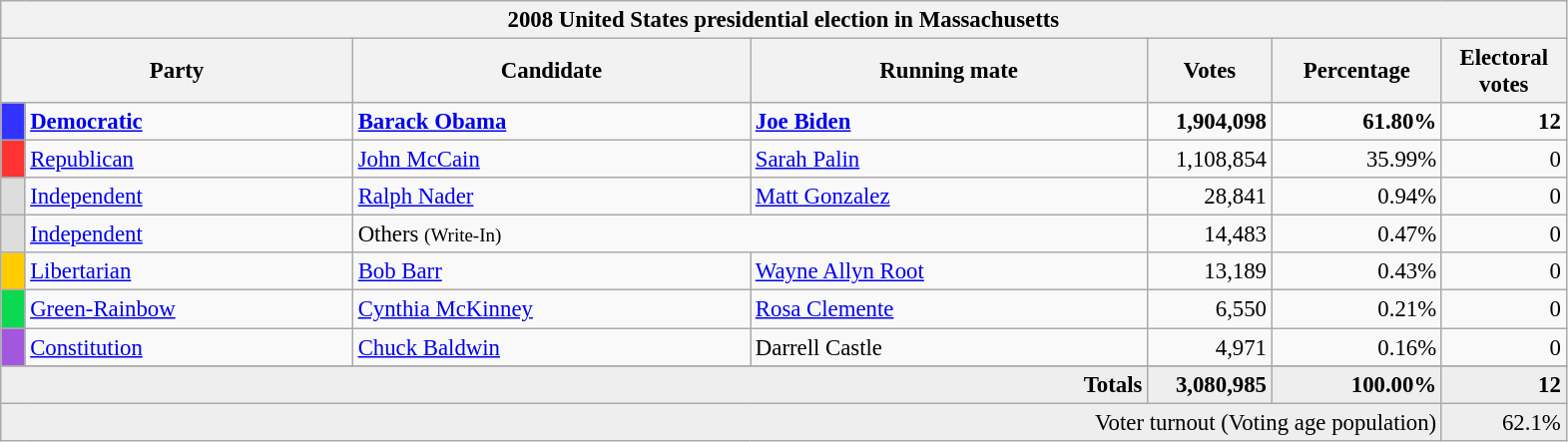<table class="wikitable" style="font-size: 95%;">
<tr>
<th colspan="7">2008 United States presidential election in Massachusetts</th>
</tr>
<tr>
<th colspan="2" style="width: 15em">Party</th>
<th style="width: 17em">Candidate</th>
<th style="width: 17em">Running mate</th>
<th style="width: 5em">Votes</th>
<th style="width: 7em">Percentage</th>
<th style="width: 5em">Electoral votes</th>
</tr>
<tr>
<th style="background-color:#3333FF; width: 3px"></th>
<td style="width: 130px"><strong><a href='#'>Democratic</a></strong></td>
<td><strong><a href='#'>Barack Obama</a></strong></td>
<td><strong><a href='#'>Joe Biden</a></strong></td>
<td align="right"><strong>1,904,098</strong></td>
<td align="right"><strong>61.80%</strong></td>
<td align="right"><strong>12</strong></td>
</tr>
<tr>
<th style="background-color:#FF3333; width: 3px"></th>
<td style="width: 130px"><a href='#'>Republican</a></td>
<td><a href='#'>John McCain</a></td>
<td><a href='#'>Sarah Palin</a></td>
<td align="right">1,108,854</td>
<td align="right">35.99%</td>
<td align="right">0</td>
</tr>
<tr>
<th style="background-color:#DDDDDD; width: 3px"></th>
<td style="width: 130px"><a href='#'>Independent</a></td>
<td><a href='#'>Ralph Nader</a></td>
<td><a href='#'>Matt Gonzalez</a></td>
<td align="right">28,841</td>
<td align="right">0.94%</td>
<td align="right">0</td>
</tr>
<tr>
<th style="background-color:#DDDDDD; width: 3px"></th>
<td style="width: 130px"><a href='#'>Independent</a></td>
<td colspan = 2>Others <small>(Write-In)</small></td>
<td align="right">14,483</td>
<td align="right">0.47%</td>
<td align="right">0</td>
</tr>
<tr>
<th style="background-color:#FFCC00; width: 3px"></th>
<td style="width: 130px"><a href='#'>Libertarian</a></td>
<td><a href='#'>Bob Barr</a></td>
<td><a href='#'>Wayne Allyn Root</a></td>
<td align="right">13,189</td>
<td align="right">0.43%</td>
<td align="right">0</td>
</tr>
<tr>
<th style="background-color:#0BDA51; width: 3px"></th>
<td style="width: 130px"><a href='#'>Green-Rainbow</a></td>
<td><a href='#'>Cynthia McKinney</a></td>
<td><a href='#'>Rosa Clemente</a></td>
<td align="right">6,550</td>
<td align="right">0.21%</td>
<td align="right">0</td>
</tr>
<tr>
<th style="background-color:#A356DE; width: 3px"></th>
<td style="width: 130px"><a href='#'>Constitution</a></td>
<td><a href='#'>Chuck Baldwin</a></td>
<td>Darrell Castle</td>
<td align="right">4,971</td>
<td align="right">0.16%</td>
<td align="right">0</td>
</tr>
<tr>
</tr>
<tr bgcolor="#EEEEEE">
<td colspan="4" align="right"><strong>Totals</strong></td>
<td align="right"><strong>3,080,985</strong></td>
<td align="right"><strong>100.00%</strong></td>
<td align="right"><strong>12</strong></td>
</tr>
<tr bgcolor="#EEEEEE">
<td colspan="6" align="right">Voter turnout (Voting age population)</td>
<td colspan="1" align="right">62.1%</td>
</tr>
</table>
